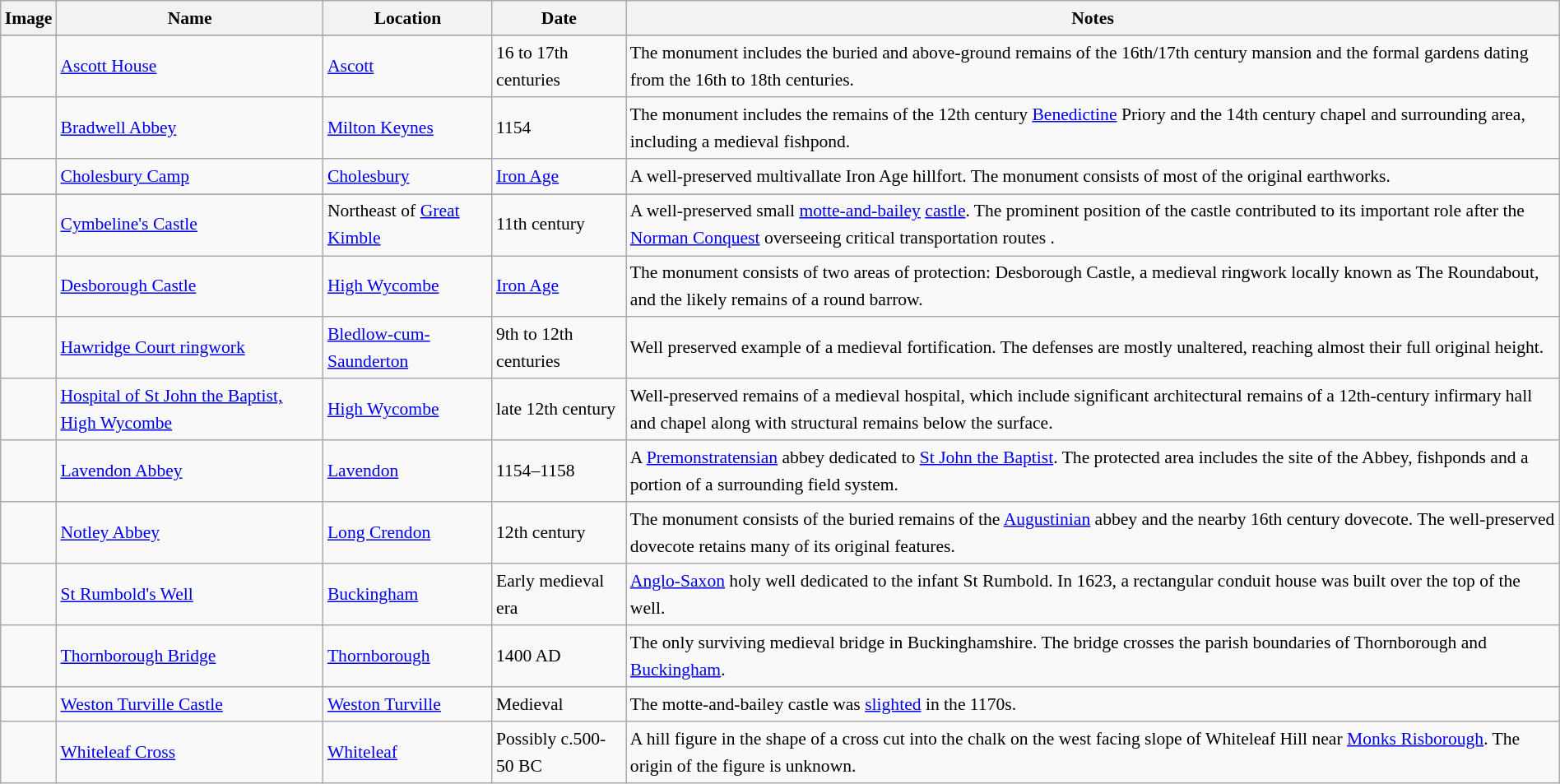<table class="wikitable sortable" style="font-size: 90%;width:100%;border:0px;text-align:left;line-height:150%;">
<tr>
<th class="unsortable">Image</th>
<th>Name</th>
<th>Location</th>
<th>Date</th>
<th class="unsortable">Notes</th>
</tr>
<tr>
</tr>
<tr>
<td></td>
<td><a href='#'>Ascott House</a></td>
<td><a href='#'>Ascott</a></td>
<td>16 to 17th centuries</td>
<td>The monument includes the buried and above-ground remains of the 16th/17th century mansion and the formal gardens dating from the 16th to 18th centuries.</td>
</tr>
<tr>
<td></td>
<td><a href='#'>Bradwell Abbey</a></td>
<td><a href='#'>Milton Keynes</a></td>
<td>1154</td>
<td>The monument includes the remains of the 12th century <a href='#'>Benedictine</a> Priory and the 14th century chapel and surrounding area, including a medieval fishpond.</td>
</tr>
<tr>
<td></td>
<td><a href='#'>Cholesbury Camp</a></td>
<td><a href='#'>Cholesbury</a></td>
<td><a href='#'>Iron Age</a></td>
<td>A well-preserved multivallate Iron Age hillfort. The monument consists of most of the original earthworks.</td>
</tr>
<tr>
</tr>
<tr>
<td></td>
<td><a href='#'>Cymbeline's Castle</a></td>
<td>Northeast of <a href='#'>Great Kimble</a></td>
<td>11th century</td>
<td>A well-preserved small <a href='#'>motte-and-bailey</a> <a href='#'>castle</a>. The prominent position of the castle contributed to its important role after the <a href='#'>Norman Conquest</a> overseeing critical transportation routes .</td>
</tr>
<tr>
<td></td>
<td><a href='#'>Desborough Castle</a></td>
<td><a href='#'>High Wycombe</a></td>
<td><a href='#'>Iron Age</a></td>
<td>The monument consists of two areas of protection: Desborough Castle, a medieval ringwork locally known as The Roundabout, and the likely remains of a round barrow.</td>
</tr>
<tr>
<td></td>
<td><a href='#'>Hawridge Court ringwork</a></td>
<td><a href='#'>Bledlow-cum-Saunderton</a></td>
<td>9th to 12th centuries</td>
<td>Well preserved example of a medieval fortification. The defenses are mostly unaltered, reaching almost their full original height.</td>
</tr>
<tr>
<td></td>
<td><a href='#'>Hospital of St John the Baptist, High Wycombe</a></td>
<td><a href='#'>High Wycombe</a></td>
<td>late 12th century</td>
<td>Well-preserved remains of a medieval hospital, which include significant architectural remains of a 12th-century infirmary hall and chapel along with structural remains below the surface.</td>
</tr>
<tr>
<td></td>
<td><a href='#'>Lavendon Abbey</a></td>
<td><a href='#'>Lavendon</a></td>
<td>1154–1158</td>
<td>A <a href='#'>Premonstratensian</a> abbey dedicated to <a href='#'>St John the Baptist</a>. The protected area includes the site of the Abbey, fishponds and a portion of a surrounding field system.</td>
</tr>
<tr>
<td></td>
<td><a href='#'>Notley Abbey</a></td>
<td><a href='#'>Long Crendon</a></td>
<td>12th century</td>
<td>The monument consists of the buried remains of the <a href='#'>Augustinian</a> abbey and the nearby 16th century dovecote. The well-preserved dovecote retains many of its original features.</td>
</tr>
<tr>
<td></td>
<td><a href='#'>St Rumbold's Well</a></td>
<td><a href='#'>Buckingham</a><br></td>
<td>Early medieval era</td>
<td><a href='#'>Anglo-Saxon</a> holy well dedicated to the infant St Rumbold. In 1623, a rectangular conduit house was built over the top of the well.</td>
</tr>
<tr>
<td></td>
<td><a href='#'>Thornborough Bridge</a></td>
<td><a href='#'>Thornborough</a></td>
<td>1400 AD</td>
<td>The only surviving medieval bridge in Buckinghamshire. The bridge crosses the parish boundaries of Thornborough and <a href='#'>Buckingham</a>.</td>
</tr>
<tr>
<td></td>
<td><a href='#'>Weston Turville Castle</a></td>
<td><a href='#'>Weston Turville</a></td>
<td>Medieval</td>
<td>The motte-and-bailey castle was <a href='#'>slighted</a> in the 1170s.</td>
</tr>
<tr>
<td></td>
<td><a href='#'>Whiteleaf Cross</a></td>
<td><a href='#'>Whiteleaf</a></td>
<td>Possibly c.500-50 BC</td>
<td>A hill figure in the shape of a cross cut into the chalk on the west facing slope of Whiteleaf Hill near <a href='#'>Monks Risborough</a>. The origin of the figure is unknown.</td>
</tr>
</table>
